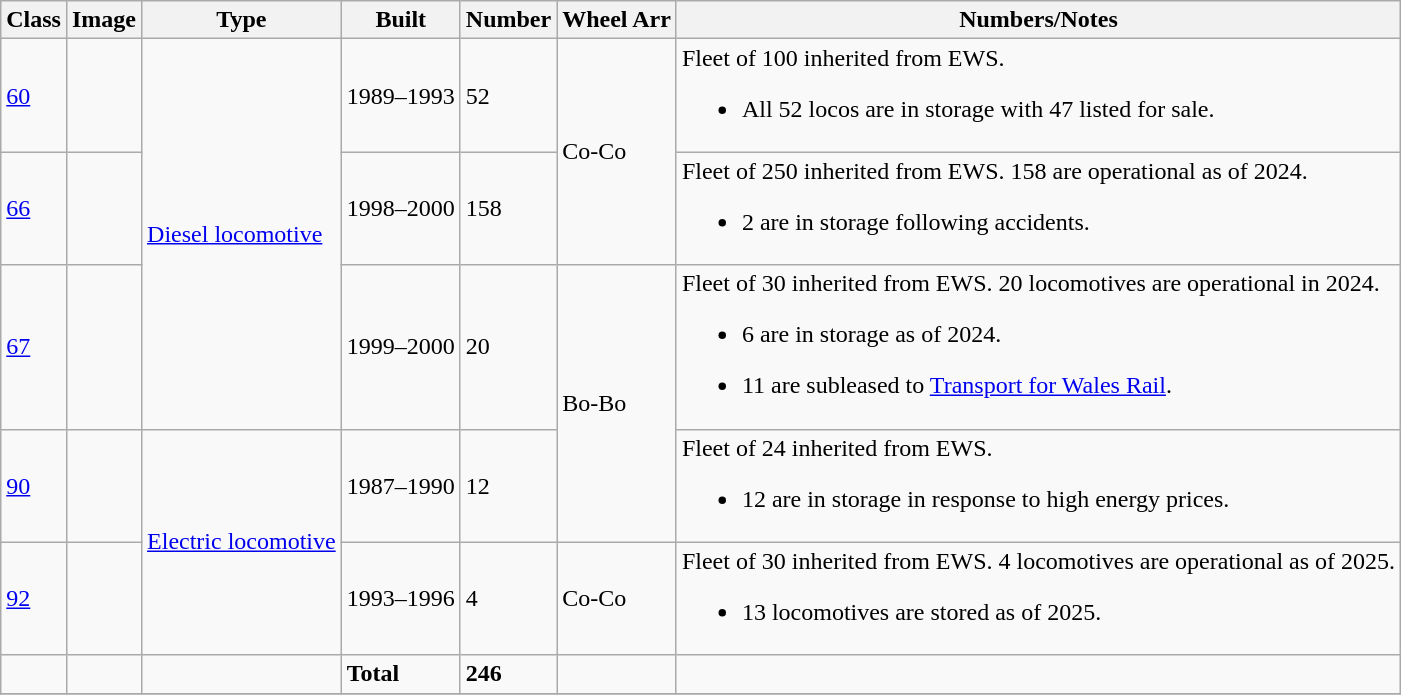<table class="wikitable">
<tr>
<th align=left>Class</th>
<th align=left>Image</th>
<th align=left>Type</th>
<th align=left>Built</th>
<th align=left>Number</th>
<th align=left>Wheel Arr</th>
<th align=left>Numbers/Notes</th>
</tr>
<tr>
<td><a href='#'>60</a></td>
<td></td>
<td rowspan="3"><a href='#'>Diesel locomotive</a></td>
<td align=centre>1989–1993</td>
<td align=centre>52</td>
<td rowspan="2">Co-Co</td>
<td align=left>Fleet of 100 inherited from EWS.<br><ul><li>All 52 locos are in storage with 47 listed for sale.</li></ul></td>
</tr>
<tr>
<td><a href='#'>66</a></td>
<td></td>
<td align=centre>1998–2000</td>
<td align=centre>158</td>
<td align=left>Fleet of 250 inherited from EWS. 158 are operational as of 2024.<br><ul><li>2 are in storage following accidents.</li></ul></td>
</tr>
<tr>
<td><a href='#'>67</a></td>
<td></td>
<td align=centre>1999–2000</td>
<td align=centre>20</td>
<td rowspan="2">Bo-Bo</td>
<td align=left>Fleet of 30 inherited from EWS. 20 locomotives are operational in 2024.<br><ul><li>6 are in storage as of 2024.</li></ul><ul><li>11 are subleased to <a href='#'>Transport for Wales Rail</a>.</li></ul></td>
</tr>
<tr>
<td><a href='#'>90</a></td>
<td></td>
<td rowspan="2"><a href='#'>Electric locomotive</a></td>
<td align=centre>1987–1990</td>
<td align=centre>12</td>
<td align=left>Fleet of 24 inherited from EWS.<br><ul><li>12 are in storage in response to high energy prices.</li></ul></td>
</tr>
<tr>
<td><a href='#'>92</a></td>
<td></td>
<td align=centre>1993–1996</td>
<td align=centre>4</td>
<td>Co-Co</td>
<td align=left>Fleet of 30 inherited from EWS. 4 locomotives are operational as of 2025.<br><ul><li>13 locomotives are stored as of 2025.</li></ul></td>
</tr>
<tr>
<td></td>
<td></td>
<td></td>
<td align=centre><strong>Total</strong></td>
<td align=centre><strong>246</strong></td>
<td></td>
<td align=left></td>
</tr>
<tr>
</tr>
</table>
